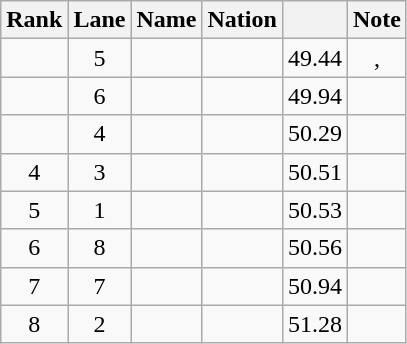<table class="wikitable sortable" style="text-align:center">
<tr>
<th scope="col">Rank</th>
<th scope="col">Lane</th>
<th scope="col">Name</th>
<th scope="col">Nation</th>
<th scope="col"></th>
<th scope="col">Note</th>
</tr>
<tr>
<td></td>
<td>5</td>
<td style="text-align:left"></td>
<td style="text-align:left"></td>
<td>49.44</td>
<td>, </td>
</tr>
<tr>
<td></td>
<td>6</td>
<td style="text-align:left"></td>
<td style="text-align:left"></td>
<td>49.94</td>
<td></td>
</tr>
<tr>
<td></td>
<td>4</td>
<td style="text-align:left"></td>
<td style="text-align:left"></td>
<td>50.29</td>
<td></td>
</tr>
<tr>
<td>4</td>
<td>3</td>
<td style="text-align:left"></td>
<td style="text-align:left"></td>
<td>50.51</td>
<td></td>
</tr>
<tr>
<td>5</td>
<td>1</td>
<td style="text-align:left"></td>
<td style="text-align:left"></td>
<td>50.53</td>
<td></td>
</tr>
<tr>
<td>6</td>
<td>8</td>
<td style="text-align:left"></td>
<td style="text-align:left"></td>
<td>50.56</td>
<td></td>
</tr>
<tr>
<td>7</td>
<td>7</td>
<td style="text-align:left"></td>
<td style="text-align:left"></td>
<td>50.94</td>
<td></td>
</tr>
<tr>
<td>8</td>
<td>2</td>
<td style="text-align:left"></td>
<td style="text-align:left"></td>
<td>51.28</td>
<td></td>
</tr>
</table>
